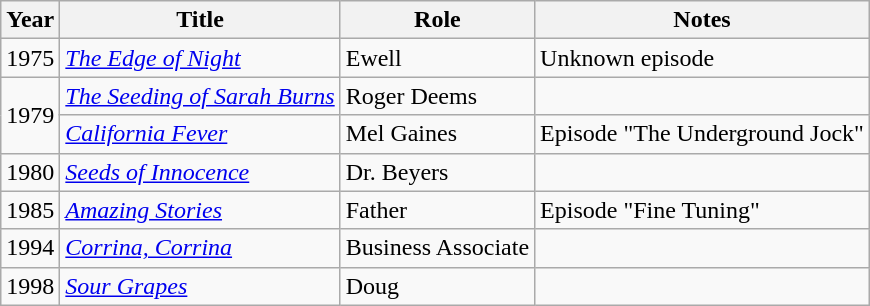<table class= "wikitable sortable">
<tr>
<th>Year</th>
<th>Title</th>
<th>Role</th>
<th>Notes</th>
</tr>
<tr>
<td>1975</td>
<td><em><a href='#'>The Edge of Night</a></em></td>
<td>Ewell</td>
<td>Unknown episode</td>
</tr>
<tr>
<td rowspan=2>1979</td>
<td><em><a href='#'>The Seeding of Sarah Burns</a></em></td>
<td>Roger Deems</td>
<td></td>
</tr>
<tr>
<td><em><a href='#'>California Fever</a></em></td>
<td>Mel Gaines</td>
<td>Episode "The Underground Jock"</td>
</tr>
<tr>
<td>1980</td>
<td><em><a href='#'>Seeds of Innocence</a></em></td>
<td>Dr. Beyers</td>
<td></td>
</tr>
<tr>
<td>1985</td>
<td><em><a href='#'>Amazing Stories</a></em></td>
<td>Father</td>
<td>Episode "Fine Tuning"</td>
</tr>
<tr>
<td>1994</td>
<td><em><a href='#'>Corrina, Corrina</a></em></td>
<td>Business Associate</td>
<td></td>
</tr>
<tr>
<td>1998</td>
<td><em><a href='#'>Sour Grapes</a></em></td>
<td>Doug</td>
<td></td>
</tr>
</table>
